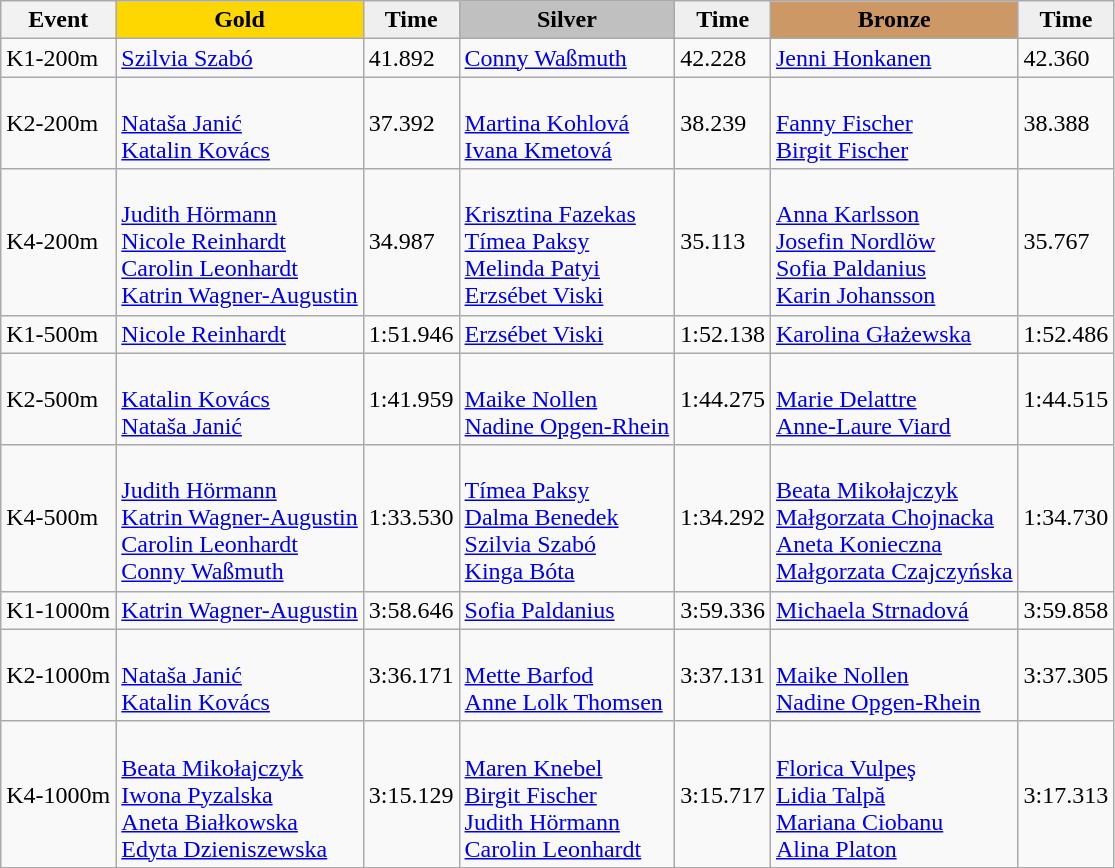<table class="wikitable">
<tr>
<th>Event</th>
<td align=center bgcolor="gold"><strong>Gold</strong></td>
<td align=center bgcolor="EFEFEF"><strong>Time</strong></td>
<td align=center bgcolor="silver"><strong>Silver</strong></td>
<td align=center bgcolor="EFEFEF"><strong>Time</strong></td>
<td align=center bgcolor="CC9966"><strong>Bronze</strong></td>
<td align=center bgcolor="EFEFEF"><strong>Time</strong></td>
</tr>
<tr>
<td>K1-200m</td>
<td> <a href='#'>Szilvia Szabó</a></td>
<td>41.892</td>
<td> <a href='#'>Conny Waßmuth</a></td>
<td>42.228</td>
<td> <a href='#'>Jenni Honkanen</a></td>
<td>42.360</td>
</tr>
<tr>
<td>K2-200m</td>
<td><br><a href='#'>Nataša Janić</a><br><a href='#'>Katalin Kovács</a></td>
<td>37.392</td>
<td><br><a href='#'>Martina Kohlová</a><br><a href='#'>Ivana Kmetová</a></td>
<td>38.239</td>
<td><br><a href='#'>Fanny Fischer</a><br><a href='#'>Birgit Fischer</a></td>
<td>38.388</td>
</tr>
<tr>
<td>K4-200m</td>
<td><br><a href='#'>Judith Hörmann</a><br><a href='#'>Nicole Reinhardt</a><br><a href='#'>Carolin Leonhardt</a><br><a href='#'>Katrin Wagner-Augustin</a></td>
<td>34.987</td>
<td><br><a href='#'>Krisztina Fazekas</a><br><a href='#'>Tímea Paksy</a><br><a href='#'>Melinda Patyi</a><br><a href='#'>Erzsébet Viski</a></td>
<td>35.113</td>
<td><br><a href='#'>Anna Karlsson</a><br><a href='#'>Josefin Nordlöw</a><br><a href='#'>Sofia Paldanius</a><br><a href='#'>Karin Johansson</a></td>
<td>35.767</td>
</tr>
<tr>
<td>K1-500m</td>
<td> <a href='#'>Nicole Reinhardt</a></td>
<td>1:51.946</td>
<td> <a href='#'>Erzsébet Viski</a></td>
<td>1:52.138</td>
<td> <a href='#'>Karolina Głażewska</a></td>
<td>1:52.486</td>
</tr>
<tr>
<td>K2-500m</td>
<td><br><a href='#'>Katalin Kovács</a><br><a href='#'>Nataša Janić</a></td>
<td>1:41.959</td>
<td><br><a href='#'>Maike Nollen</a><br><a href='#'>Nadine Opgen-Rhein</a></td>
<td>1:44.275</td>
<td><br><a href='#'>Marie Delattre</a><br><a href='#'>Anne-Laure Viard</a></td>
<td>1:44.515</td>
</tr>
<tr>
<td>K4-500m</td>
<td><br><a href='#'>Judith Hörmann</a><br><a href='#'>Katrin Wagner-Augustin</a><br><a href='#'>Carolin Leonhardt</a><br><a href='#'>Conny Waßmuth</a></td>
<td>1:33.530</td>
<td><br><a href='#'>Tímea Paksy</a><br><a href='#'>Dalma Benedek</a><br><a href='#'>Szilvia Szabó</a><br><a href='#'>Kinga Bóta</a></td>
<td>1:34.292</td>
<td><br><a href='#'>Beata Mikołajczyk</a><br><a href='#'>Małgorzata Chojnacka</a><br><a href='#'>Aneta Konieczna</a><br><a href='#'>Małgorzata Czajczyńska</a></td>
<td>1:34.730</td>
</tr>
<tr>
<td>K1-1000m</td>
<td> <a href='#'>Katrin Wagner-Augustin</a></td>
<td>3:58.646</td>
<td> <a href='#'>Sofia Paldanius</a></td>
<td>3:59.336</td>
<td> <a href='#'>Michaela Strnadová</a></td>
<td>3:59.858</td>
</tr>
<tr>
<td>K2-1000m</td>
<td><br><a href='#'>Nataša Janić</a><br><a href='#'>Katalin Kovács</a></td>
<td>3:36.171</td>
<td><br><a href='#'>Mette Barfod</a><br><a href='#'>Anne Lolk Thomsen</a></td>
<td>3:37.131</td>
<td><br><a href='#'>Maike Nollen</a><br><a href='#'>Nadine Opgen-Rhein</a></td>
<td>3:37.305</td>
</tr>
<tr>
<td>K4-1000m</td>
<td><br><a href='#'>Beata Mikołajczyk</a><br><a href='#'>Iwona Pyzalska</a><br><a href='#'>Aneta Białkowska</a><br><a href='#'>Edyta Dzieniszewska</a></td>
<td>3:15.129</td>
<td><br><a href='#'>Maren Knebel</a><br><a href='#'>Birgit Fischer</a><br><a href='#'>Judith Hörmann</a><br><a href='#'>Carolin Leonhardt</a></td>
<td>3:15.717</td>
<td><br><a href='#'>Florica Vulpeş</a><br><a href='#'>Lidia Talpă</a><br><a href='#'>Mariana Ciobanu</a><br><a href='#'>Alina Platon</a></td>
<td>3:17.313</td>
</tr>
</table>
